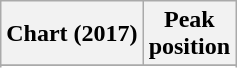<table class="wikitable sortable plainrowheaders" style="text-align:center">
<tr>
<th scope="col">Chart (2017)</th>
<th scope="col">Peak<br> position</th>
</tr>
<tr>
</tr>
<tr>
</tr>
<tr>
</tr>
</table>
